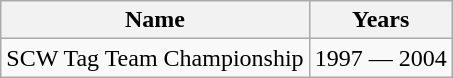<table class="wikitable" border="1">
<tr>
<th>Name</th>
<th>Years</th>
</tr>
<tr>
<td>SCW Tag Team Championship</td>
<td>1997 — 2004</td>
</tr>
</table>
